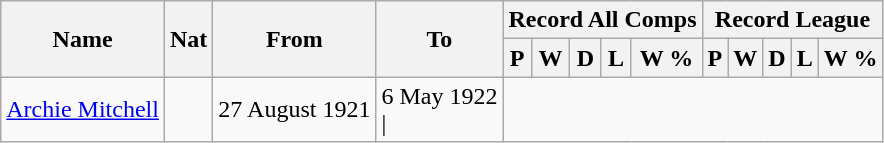<table class="wikitable" style="text-align: center">
<tr>
<th rowspan="2">Name</th>
<th rowspan="2">Nat</th>
<th rowspan="2">From</th>
<th rowspan="2">To</th>
<th colspan="5">Record All Comps</th>
<th colspan="5">Record League</th>
</tr>
<tr>
<th>P</th>
<th>W</th>
<th>D</th>
<th>L</th>
<th>W %</th>
<th>P</th>
<th>W</th>
<th>D</th>
<th>L</th>
<th>W %</th>
</tr>
<tr>
<td align=left><a href='#'>Archie Mitchell</a></td>
<td></td>
<td align=left>27 August 1921</td>
<td align=left>6 May 1922<br>|</td>
</tr>
</table>
